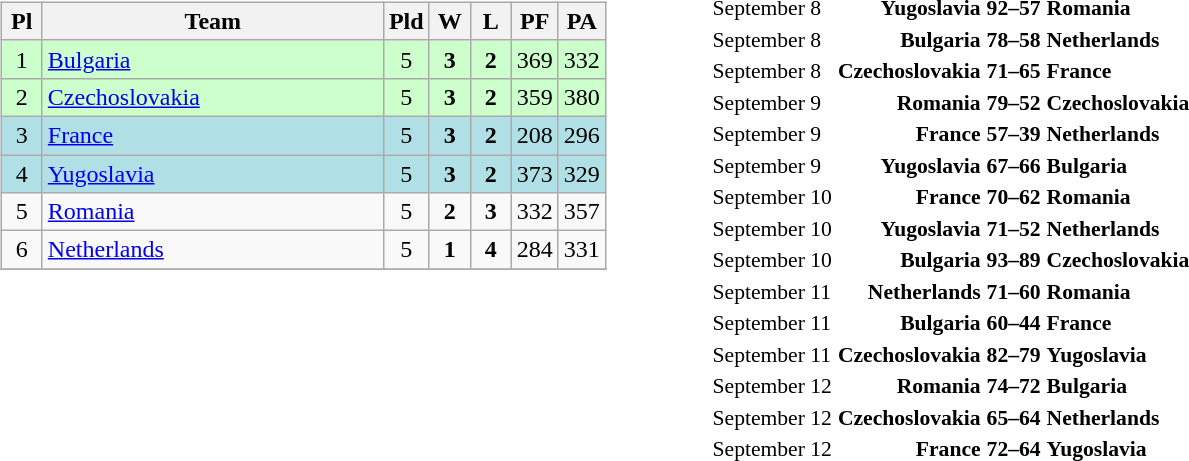<table>
<tr>
<td width="50%"><br><table class="wikitable" style="text-align: center;">
<tr>
<th width=20>Pl</th>
<th width=220>Team</th>
<th width=20>Pld</th>
<th width=20>W</th>
<th width=20>L</th>
<th width=20>PF</th>
<th width=20>PA</th>
</tr>
<tr bgcolor=ccffcc>
<td>1</td>
<td align="left"> <a href='#'>Bulgaria</a></td>
<td>5</td>
<td><strong>3</strong></td>
<td><strong>2</strong></td>
<td>369</td>
<td>332</td>
</tr>
<tr bgcolor=ccffcc>
<td>2</td>
<td align="left"> <a href='#'>Czechoslovakia</a></td>
<td>5</td>
<td><strong>3</strong></td>
<td><strong>2</strong></td>
<td>359</td>
<td>380</td>
</tr>
<tr bgcolor=b0e0e6>
<td>3</td>
<td align="left"> <a href='#'>France</a></td>
<td>5</td>
<td><strong>3</strong></td>
<td><strong>2</strong></td>
<td>208</td>
<td>296</td>
</tr>
<tr bgcolor=b0e0e6>
<td>4</td>
<td align="left"> <a href='#'>Yugoslavia</a></td>
<td>5</td>
<td><strong>3</strong></td>
<td><strong>2</strong></td>
<td>373</td>
<td>329</td>
</tr>
<tr>
<td>5</td>
<td align="left"> <a href='#'>Romania</a></td>
<td>5</td>
<td><strong>2</strong></td>
<td><strong>3</strong></td>
<td>332</td>
<td>357</td>
</tr>
<tr>
<td>6</td>
<td align="left"> <a href='#'>Netherlands</a></td>
<td>5</td>
<td><strong>1</strong></td>
<td><strong>4</strong></td>
<td>284</td>
<td>331</td>
</tr>
<tr>
</tr>
</table>
<br>
<br>
<br>
<br>
<br>
<br>
<br></td>
<td><br><table style="font-size:90%; margin: 0 auto;">
<tr>
<td>September 8</td>
<td align="right"><strong>Yugoslavia</strong> </td>
<td align="center"><strong>92–57</strong></td>
<td><strong> Romania</strong></td>
</tr>
<tr>
<td>September 8</td>
<td align="right"><strong>Bulgaria</strong> </td>
<td align="center"><strong>78–58</strong></td>
<td><strong> Netherlands</strong></td>
</tr>
<tr>
<td>September 8</td>
<td align="right"><strong>Czechoslovakia</strong> </td>
<td align="center"><strong>71–65</strong></td>
<td><strong> France</strong></td>
</tr>
<tr>
<td>September 9</td>
<td align="right"><strong>Romania</strong> </td>
<td align="center"><strong>79–52</strong></td>
<td><strong> Czechoslovakia</strong></td>
</tr>
<tr>
<td>September 9</td>
<td align="right"><strong>France</strong> </td>
<td align="center"><strong>57–39</strong></td>
<td><strong> Netherlands</strong></td>
</tr>
<tr>
<td>September 9</td>
<td align="right"><strong>Yugoslavia</strong> </td>
<td align="center"><strong>67–66</strong></td>
<td><strong> Bulgaria</strong></td>
</tr>
<tr>
<td>September 10</td>
<td align="right"><strong>France</strong> </td>
<td align="center"><strong>70–62</strong></td>
<td><strong> Romania</strong></td>
</tr>
<tr>
<td>September 10</td>
<td align="right"><strong>Yugoslavia</strong> </td>
<td align="center"><strong>71–52</strong></td>
<td><strong> Netherlands</strong></td>
</tr>
<tr>
<td>September 10</td>
<td align="right"><strong>Bulgaria</strong> </td>
<td align="center"><strong>93–89</strong></td>
<td><strong> Czechoslovakia</strong></td>
</tr>
<tr>
<td>September 11</td>
<td align="right"><strong>Netherlands</strong> </td>
<td align="center"><strong>71–60</strong></td>
<td><strong> Romania</strong></td>
</tr>
<tr>
<td>September 11</td>
<td align="right"><strong>Bulgaria</strong> </td>
<td align="center"><strong>60–44</strong></td>
<td><strong> France</strong></td>
</tr>
<tr>
<td>September 11</td>
<td align="right"><strong>Czechoslovakia</strong> </td>
<td align="center"><strong>82–79</strong></td>
<td><strong> Yugoslavia</strong></td>
</tr>
<tr>
<td>September 12</td>
<td align="right"><strong>Romania</strong> </td>
<td align="center"><strong>74–72</strong></td>
<td><strong> Bulgaria</strong></td>
</tr>
<tr>
<td>September 12</td>
<td align="right"><strong>Czechoslovakia</strong> </td>
<td align="center"><strong>65–64</strong></td>
<td><strong> Netherlands</strong></td>
</tr>
<tr>
<td>September 12</td>
<td align="right"><strong>France</strong> </td>
<td align="center"><strong>72–64</strong></td>
<td><strong> Yugoslavia</strong></td>
</tr>
<tr>
</tr>
</table>
</td>
</tr>
</table>
